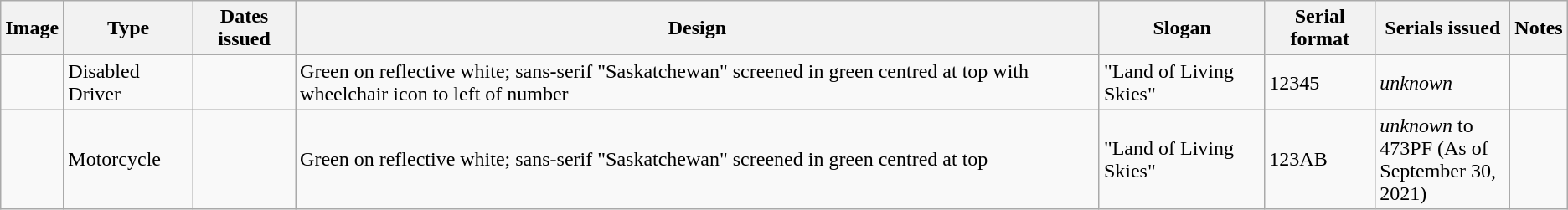<table class="wikitable">
<tr>
<th>Image</th>
<th>Type</th>
<th>Dates issued</th>
<th>Design</th>
<th>Slogan</th>
<th>Serial format</th>
<th style="width:100px;">Serials issued</th>
<th>Notes</th>
</tr>
<tr>
<td></td>
<td>Disabled Driver</td>
<td></td>
<td>Green on reflective white; sans-serif "Saskatchewan" screened in green centred at top with wheelchair icon to left of number</td>
<td>"Land of Living Skies"</td>
<td>12345</td>
<td><em>unknown</em></td>
<td></td>
</tr>
<tr>
<td></td>
<td>Motorcycle</td>
<td></td>
<td>Green on reflective white; sans-serif "Saskatchewan" screened in green centred at top</td>
<td>"Land of Living Skies"</td>
<td>123AB</td>
<td><em>unknown</em> to 473PF (As of September 30, 2021)</td>
<td></td>
</tr>
</table>
